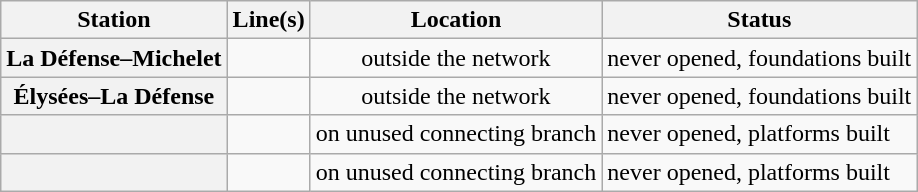<table class="wikitable sortable">
<tr>
<th scope=col>Station</th>
<th scope=col>Line(s)</th>
<th scope=col>Location</th>
<th scope=col>Status</th>
</tr>
<tr>
<th scope="row" align=left>La Défense–Michelet</th>
<td align=center></td>
<td align=center>outside the network</td>
<td align=left>never opened, foundations built</td>
</tr>
<tr>
<th scope="row" align=left>Élysées–La Défense</th>
<td align=center></td>
<td align=center>outside the network</td>
<td align=left>never opened, foundations built</td>
</tr>
<tr>
<th scope="row" align=left></th>
<td align=center></td>
<td align=center>on unused connecting branch</td>
<td align=left>never opened, platforms built</td>
</tr>
<tr>
<th scope="row" align=left></th>
<td align=center></td>
<td align=center>on unused connecting branch</td>
<td align=left>never opened, platforms built</td>
</tr>
</table>
